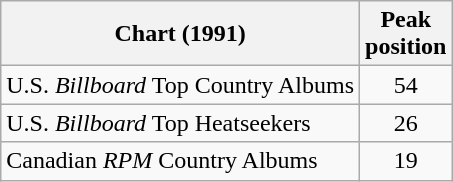<table class="wikitable">
<tr>
<th>Chart (1991)</th>
<th>Peak<br>position</th>
</tr>
<tr>
<td>U.S. <em>Billboard</em> Top Country Albums</td>
<td align="center">54</td>
</tr>
<tr>
<td>U.S. <em>Billboard</em> Top Heatseekers</td>
<td align="center">26</td>
</tr>
<tr>
<td>Canadian <em>RPM</em> Country Albums</td>
<td align="center">19</td>
</tr>
</table>
